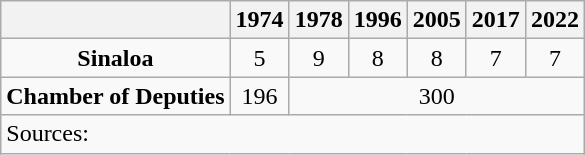<table class="wikitable" style="text-align: center">
<tr>
<th></th>
<th>1974</th>
<th>1978</th>
<th>1996</th>
<th>2005</th>
<th>2017</th>
<th>2022</th>
</tr>
<tr>
<td><strong>Sinaloa</strong></td>
<td>5</td>
<td>9</td>
<td>8</td>
<td>8</td>
<td>7</td>
<td>7</td>
</tr>
<tr>
<td><strong>Chamber of Deputies</strong></td>
<td>196</td>
<td colspan=5>300</td>
</tr>
<tr>
<td colspan=7 style="text-align: left">Sources: </td>
</tr>
</table>
